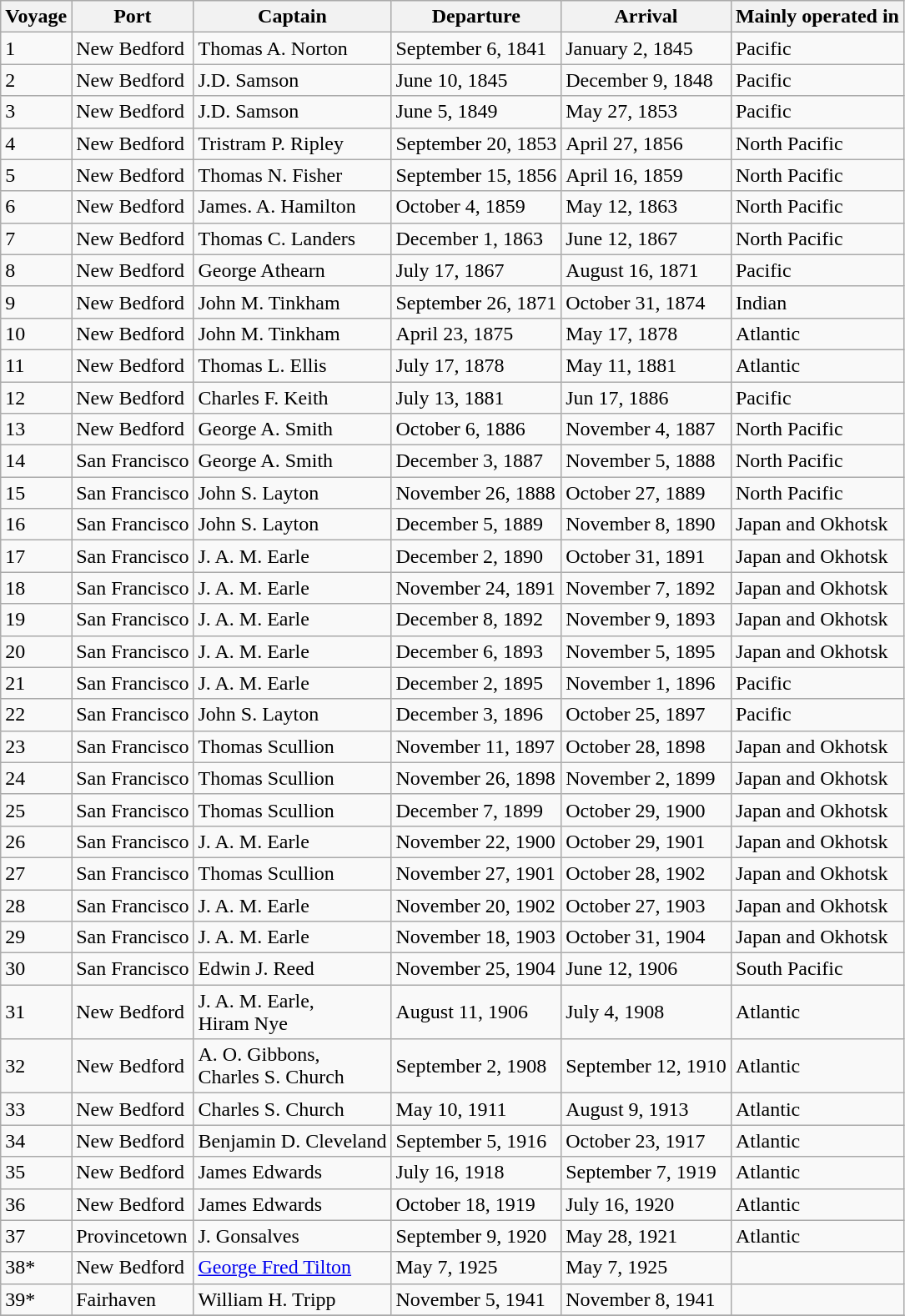<table class="wikitable">
<tr>
<th>Voyage</th>
<th>Port</th>
<th>Captain</th>
<th>Departure</th>
<th>Arrival</th>
<th>Mainly operated in</th>
</tr>
<tr>
<td>1</td>
<td>New Bedford</td>
<td>Thomas A. Norton</td>
<td>September 6, 1841</td>
<td>January 2, 1845</td>
<td>Pacific</td>
</tr>
<tr>
<td>2</td>
<td>New Bedford</td>
<td>J.D. Samson</td>
<td>June 10, 1845</td>
<td>December 9, 1848</td>
<td>Pacific</td>
</tr>
<tr>
<td>3</td>
<td>New Bedford</td>
<td>J.D. Samson</td>
<td>June 5, 1849</td>
<td>May 27, 1853</td>
<td>Pacific</td>
</tr>
<tr>
<td>4</td>
<td>New Bedford</td>
<td>Tristram P. Ripley</td>
<td>September 20, 1853</td>
<td>April 27, 1856</td>
<td>North Pacific</td>
</tr>
<tr>
<td>5</td>
<td>New Bedford</td>
<td>Thomas N. Fisher</td>
<td>September 15, 1856</td>
<td>April 16, 1859</td>
<td>North Pacific</td>
</tr>
<tr>
<td>6</td>
<td>New Bedford</td>
<td>James. A. Hamilton</td>
<td>October 4, 1859</td>
<td>May 12, 1863</td>
<td>North Pacific</td>
</tr>
<tr>
<td>7</td>
<td>New Bedford</td>
<td>Thomas C. Landers</td>
<td>December 1, 1863</td>
<td>June 12, 1867</td>
<td>North Pacific</td>
</tr>
<tr>
<td>8</td>
<td>New Bedford</td>
<td>George Athearn</td>
<td>July 17, 1867</td>
<td>August 16, 1871</td>
<td>Pacific</td>
</tr>
<tr>
<td>9</td>
<td>New Bedford</td>
<td>John M. Tinkham</td>
<td>September 26, 1871</td>
<td>October 31, 1874</td>
<td>Indian</td>
</tr>
<tr>
<td>10</td>
<td>New Bedford</td>
<td>John M. Tinkham</td>
<td>April 23, 1875</td>
<td>May 17, 1878</td>
<td>Atlantic</td>
</tr>
<tr>
<td>11</td>
<td>New Bedford</td>
<td>Thomas L. Ellis</td>
<td>July 17, 1878</td>
<td>May 11, 1881</td>
<td>Atlantic</td>
</tr>
<tr>
<td>12</td>
<td>New Bedford</td>
<td>Charles F. Keith</td>
<td>July 13, 1881</td>
<td>Jun 17, 1886</td>
<td>Pacific</td>
</tr>
<tr>
<td>13</td>
<td>New Bedford</td>
<td>George A. Smith</td>
<td>October 6, 1886</td>
<td>November 4, 1887</td>
<td>North Pacific</td>
</tr>
<tr>
<td>14</td>
<td>San Francisco</td>
<td>George A. Smith</td>
<td>December 3, 1887</td>
<td>November 5, 1888</td>
<td>North Pacific</td>
</tr>
<tr>
<td>15</td>
<td>San Francisco</td>
<td>John S. Layton</td>
<td>November 26, 1888</td>
<td>October 27, 1889</td>
<td>North Pacific</td>
</tr>
<tr>
<td>16</td>
<td>San Francisco</td>
<td>John S. Layton</td>
<td>December 5, 1889</td>
<td>November 8, 1890</td>
<td>Japan and Okhotsk</td>
</tr>
<tr>
<td>17</td>
<td>San Francisco</td>
<td>J. A. M. Earle</td>
<td>December 2, 1890</td>
<td>October 31, 1891</td>
<td>Japan and Okhotsk</td>
</tr>
<tr>
<td>18</td>
<td>San Francisco</td>
<td>J. A. M. Earle</td>
<td>November 24, 1891</td>
<td>November 7, 1892</td>
<td>Japan and Okhotsk</td>
</tr>
<tr>
<td>19</td>
<td>San Francisco</td>
<td>J. A. M. Earle</td>
<td>December 8, 1892</td>
<td>November 9, 1893</td>
<td>Japan and Okhotsk</td>
</tr>
<tr>
<td>20</td>
<td>San Francisco</td>
<td>J. A. M. Earle</td>
<td>December 6, 1893</td>
<td>November 5, 1895</td>
<td>Japan and Okhotsk</td>
</tr>
<tr>
<td>21</td>
<td>San Francisco</td>
<td>J. A. M. Earle</td>
<td>December 2, 1895</td>
<td>November 1, 1896</td>
<td>Pacific</td>
</tr>
<tr>
<td>22</td>
<td>San Francisco</td>
<td>John S. Layton</td>
<td>December 3, 1896</td>
<td>October 25, 1897</td>
<td>Pacific</td>
</tr>
<tr>
<td>23</td>
<td>San Francisco</td>
<td>Thomas Scullion</td>
<td>November 11, 1897</td>
<td>October 28, 1898</td>
<td>Japan and Okhotsk</td>
</tr>
<tr>
<td>24</td>
<td>San Francisco</td>
<td>Thomas Scullion</td>
<td>November 26, 1898</td>
<td>November 2, 1899</td>
<td>Japan and Okhotsk</td>
</tr>
<tr>
<td>25</td>
<td>San Francisco</td>
<td>Thomas Scullion</td>
<td>December 7, 1899</td>
<td>October 29, 1900</td>
<td>Japan and Okhotsk</td>
</tr>
<tr>
<td>26</td>
<td>San Francisco</td>
<td>J. A. M. Earle</td>
<td>November 22, 1900</td>
<td>October 29, 1901</td>
<td>Japan and Okhotsk</td>
</tr>
<tr>
<td>27</td>
<td>San Francisco</td>
<td>Thomas Scullion</td>
<td>November 27, 1901</td>
<td>October 28, 1902</td>
<td>Japan and Okhotsk</td>
</tr>
<tr>
<td>28</td>
<td>San Francisco</td>
<td>J. A. M. Earle</td>
<td>November 20, 1902</td>
<td>October 27, 1903</td>
<td>Japan and Okhotsk</td>
</tr>
<tr>
<td>29</td>
<td>San Francisco</td>
<td>J. A. M. Earle</td>
<td>November 18, 1903</td>
<td>October 31, 1904</td>
<td>Japan and Okhotsk</td>
</tr>
<tr>
<td>30</td>
<td>San Francisco</td>
<td>Edwin J. Reed</td>
<td>November 25, 1904</td>
<td>June 12, 1906</td>
<td>South Pacific</td>
</tr>
<tr>
<td>31</td>
<td>New Bedford</td>
<td>J. A. M. Earle, <br> Hiram Nye</td>
<td>August 11, 1906</td>
<td>July 4, 1908</td>
<td>Atlantic</td>
</tr>
<tr>
<td>32</td>
<td>New Bedford</td>
<td>A. O. Gibbons, <br> Charles S. Church</td>
<td>September 2, 1908</td>
<td>September 12, 1910</td>
<td>Atlantic</td>
</tr>
<tr>
<td>33</td>
<td>New Bedford</td>
<td>Charles S. Church</td>
<td>May 10, 1911</td>
<td>August 9, 1913</td>
<td>Atlantic</td>
</tr>
<tr>
<td>34</td>
<td>New Bedford</td>
<td>Benjamin D. Cleveland</td>
<td>September 5, 1916</td>
<td>October 23, 1917</td>
<td>Atlantic</td>
</tr>
<tr>
<td>35</td>
<td>New Bedford</td>
<td>James Edwards</td>
<td>July 16, 1918</td>
<td>September 7, 1919</td>
<td>Atlantic</td>
</tr>
<tr>
<td>36</td>
<td>New Bedford</td>
<td>James Edwards</td>
<td>October 18, 1919</td>
<td>July 16, 1920</td>
<td>Atlantic</td>
</tr>
<tr>
<td>37</td>
<td>Provincetown</td>
<td>J. Gonsalves</td>
<td>September 9, 1920</td>
<td>May 28, 1921</td>
<td>Atlantic</td>
</tr>
<tr>
<td>38*</td>
<td>New Bedford</td>
<td><a href='#'>George Fred Tilton</a></td>
<td>May 7, 1925</td>
<td>May 7, 1925</td>
<td></td>
</tr>
<tr>
<td>39*</td>
<td>Fairhaven</td>
<td>William H. Tripp</td>
<td>November 5, 1941</td>
<td>November 8, 1941</td>
<td></td>
</tr>
<tr>
</tr>
</table>
